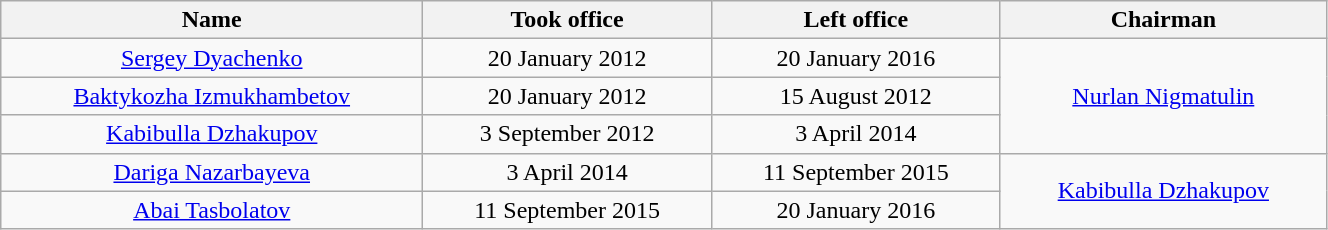<table class="wikitable" width="70%">
<tr>
<th>Name</th>
<th>Took office</th>
<th>Left office</th>
<th>Chairman</th>
</tr>
<tr>
<td align="center"><a href='#'>Sergey Dyachenko</a></td>
<td align="center">20 January 2012</td>
<td align="center">20 January 2016</td>
<td rowspan="3" align="center"><a href='#'>Nurlan Nigmatulin</a></td>
</tr>
<tr>
<td align="center"><a href='#'>Baktykozha Izmukhambetov</a></td>
<td align="center">20 January 2012</td>
<td align="center">15 August 2012</td>
</tr>
<tr>
<td align="center"><a href='#'>Kabibulla Dzhakupov</a></td>
<td align="center">3 September 2012</td>
<td align="center">3 April 2014</td>
</tr>
<tr>
<td align="center"><a href='#'>Dariga Nazarbayeva</a></td>
<td align="center">3 April 2014</td>
<td align="center">11 September 2015</td>
<td rowspan="2" align="center"><a href='#'>Kabibulla Dzhakupov</a></td>
</tr>
<tr>
<td align="center"><a href='#'>Abai Tasbolatov</a></td>
<td align="center">11 September 2015</td>
<td align="center">20 January 2016</td>
</tr>
</table>
